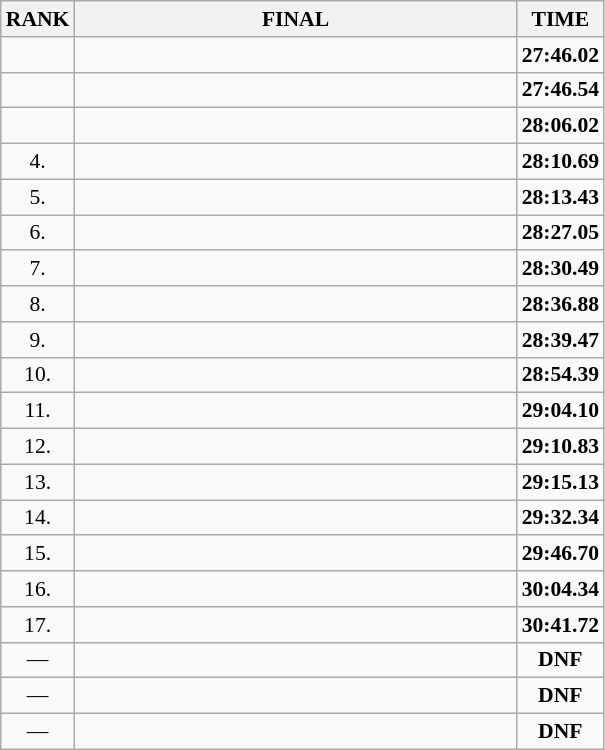<table class="wikitable" style="border-collapse: collapse; font-size: 90%;">
<tr>
<th>RANK</th>
<th align="center" style="width: 20em">FINAL</th>
<th>TIME</th>
</tr>
<tr>
<td align="center"></td>
<td></td>
<td align="center"><strong>27:46.02</strong></td>
</tr>
<tr>
<td align="center"></td>
<td></td>
<td align="center"><strong>27:46.54</strong></td>
</tr>
<tr>
<td align="center"></td>
<td></td>
<td align="center"><strong>28:06.02</strong></td>
</tr>
<tr>
<td align="center">4.</td>
<td></td>
<td align="center"><strong>28:10.69</strong></td>
</tr>
<tr>
<td align="center">5.</td>
<td></td>
<td align="center"><strong>28:13.43</strong></td>
</tr>
<tr>
<td align="center">6.</td>
<td></td>
<td align="center"><strong>28:27.05</strong></td>
</tr>
<tr>
<td align="center">7.</td>
<td></td>
<td align="center"><strong>28:30.49</strong></td>
</tr>
<tr>
<td align="center">8.</td>
<td></td>
<td align="center"><strong>28:36.88</strong></td>
</tr>
<tr>
<td align="center">9.</td>
<td></td>
<td align="center"><strong>28:39.47</strong></td>
</tr>
<tr>
<td align="center">10.</td>
<td></td>
<td align="center"><strong>28:54.39</strong></td>
</tr>
<tr>
<td align="center">11.</td>
<td></td>
<td align="center"><strong>29:04.10</strong></td>
</tr>
<tr>
<td align="center">12.</td>
<td></td>
<td align="center"><strong>29:10.83</strong></td>
</tr>
<tr>
<td align="center">13.</td>
<td></td>
<td align="center"><strong>29:15.13</strong></td>
</tr>
<tr>
<td align="center">14.</td>
<td></td>
<td align="center"><strong>29:32.34</strong></td>
</tr>
<tr>
<td align="center">15.</td>
<td></td>
<td align="center"><strong>29:46.70</strong></td>
</tr>
<tr>
<td align="center">16.</td>
<td></td>
<td align="center"><strong>30:04.34</strong></td>
</tr>
<tr>
<td align="center">17.</td>
<td></td>
<td align="center"><strong>30:41.72</strong></td>
</tr>
<tr>
<td align="center">—</td>
<td></td>
<td align="center"><strong>DNF</strong></td>
</tr>
<tr>
<td align="center">—</td>
<td></td>
<td align="center"><strong>DNF</strong></td>
</tr>
<tr>
<td align="center">—</td>
<td></td>
<td align="center"><strong>DNF</strong></td>
</tr>
</table>
